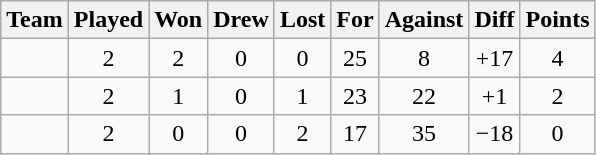<table class="wikitable" style="text-align:center">
<tr>
<th>Team</th>
<th>Played</th>
<th>Won</th>
<th>Drew</th>
<th>Lost</th>
<th>For</th>
<th>Against</th>
<th>Diff</th>
<th>Points</th>
</tr>
<tr>
<td align=left></td>
<td>2</td>
<td>2</td>
<td>0</td>
<td>0</td>
<td>25</td>
<td>8</td>
<td>+17</td>
<td>4</td>
</tr>
<tr>
<td align=left></td>
<td>2</td>
<td>1</td>
<td>0</td>
<td>1</td>
<td>23</td>
<td>22</td>
<td>+1</td>
<td>2</td>
</tr>
<tr>
<td align=left></td>
<td>2</td>
<td>0</td>
<td>0</td>
<td>2</td>
<td>17</td>
<td>35</td>
<td>−18</td>
<td>0</td>
</tr>
</table>
